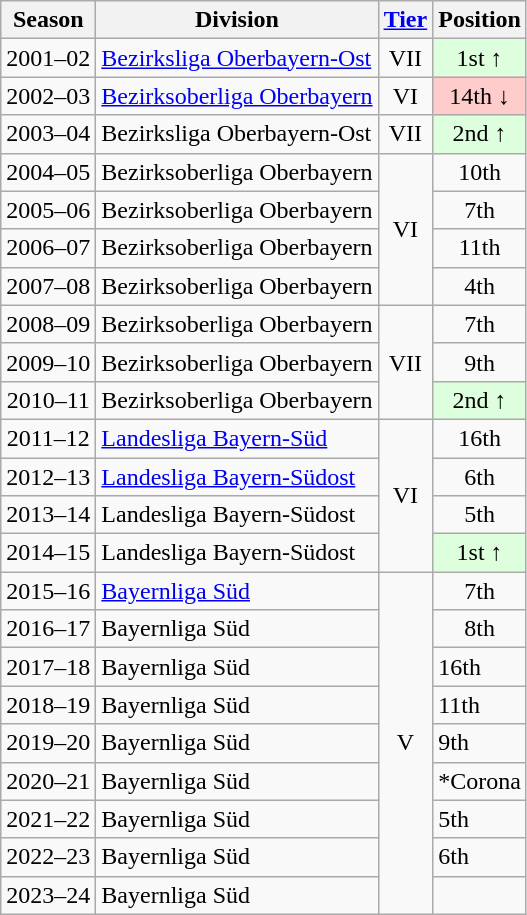<table class="wikitable">
<tr>
<th>Season</th>
<th>Division</th>
<th><a href='#'>Tier</a></th>
<th>Position</th>
</tr>
<tr align="center">
<td>2001–02</td>
<td align="left"><a href='#'>Bezirksliga Oberbayern-Ost</a></td>
<td>VII</td>
<td style="background:#ddffdd">1st ↑</td>
</tr>
<tr align="center">
<td>2002–03</td>
<td align="left"><a href='#'>Bezirksoberliga Oberbayern</a></td>
<td>VI</td>
<td style="background:#ffcccc">14th ↓</td>
</tr>
<tr align="center">
<td>2003–04</td>
<td align="left">Bezirksliga Oberbayern-Ost</td>
<td>VII</td>
<td style="background:#ddffdd">2nd ↑</td>
</tr>
<tr align="center">
<td>2004–05</td>
<td align="left">Bezirksoberliga Oberbayern</td>
<td rowspan=4>VI</td>
<td>10th</td>
</tr>
<tr align="center">
<td>2005–06</td>
<td align="left">Bezirksoberliga Oberbayern</td>
<td>7th</td>
</tr>
<tr align="center">
<td>2006–07</td>
<td align="left">Bezirksoberliga Oberbayern</td>
<td>11th</td>
</tr>
<tr align="center">
<td>2007–08</td>
<td align="left">Bezirksoberliga Oberbayern</td>
<td>4th</td>
</tr>
<tr align="center">
<td>2008–09</td>
<td align="left">Bezirksoberliga Oberbayern</td>
<td rowspan=3>VII</td>
<td>7th</td>
</tr>
<tr align="center">
<td>2009–10</td>
<td align="left">Bezirksoberliga Oberbayern</td>
<td>9th</td>
</tr>
<tr align="center">
<td>2010–11</td>
<td align="left">Bezirksoberliga Oberbayern</td>
<td style="background:#ddffdd">2nd ↑</td>
</tr>
<tr align="center">
<td>2011–12</td>
<td align="left"><a href='#'>Landesliga Bayern-Süd</a></td>
<td rowspan=4>VI</td>
<td>16th</td>
</tr>
<tr align="center">
<td>2012–13</td>
<td align="left"><a href='#'>Landesliga Bayern-Südost</a></td>
<td>6th</td>
</tr>
<tr align="center">
<td>2013–14</td>
<td align="left">Landesliga Bayern-Südost</td>
<td>5th</td>
</tr>
<tr align="center">
<td>2014–15</td>
<td align="left">Landesliga Bayern-Südost</td>
<td style="background:#ddffdd">1st ↑</td>
</tr>
<tr align="center">
<td>2015–16</td>
<td align="left"><a href='#'>Bayernliga Süd</a></td>
<td rowspan="9">V</td>
<td>7th</td>
</tr>
<tr align="center">
<td>2016–17</td>
<td align="left">Bayernliga Süd</td>
<td>8th</td>
</tr>
<tr>
<td>2017–18</td>
<td>Bayernliga Süd</td>
<td>16th</td>
</tr>
<tr>
<td>2018–19</td>
<td>Bayernliga Süd</td>
<td>11th</td>
</tr>
<tr>
<td>2019–20</td>
<td>Bayernliga Süd</td>
<td>9th</td>
</tr>
<tr>
<td>2020–21</td>
<td>Bayernliga Süd</td>
<td>*Corona</td>
</tr>
<tr>
<td>2021–22</td>
<td>Bayernliga Süd</td>
<td>5th</td>
</tr>
<tr>
<td>2022–23</td>
<td>Bayernliga Süd</td>
<td>6th</td>
</tr>
<tr>
<td>2023–24</td>
<td>Bayernliga Süd</td>
<td></td>
</tr>
</table>
